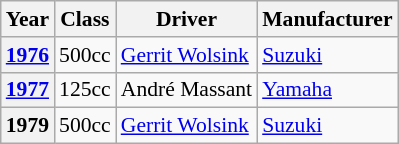<table class="wikitable" style="font-size: 90%;">
<tr>
<th>Year</th>
<th>Class</th>
<th>Driver</th>
<th>Manufacturer</th>
</tr>
<tr>
<th><a href='#'>1976</a></th>
<td>500cc</td>
<td> <a href='#'>Gerrit Wolsink</a></td>
<td><a href='#'>Suzuki</a></td>
</tr>
<tr>
<th><a href='#'>1977</a></th>
<td>125cc</td>
<td> André Massant</td>
<td><a href='#'>Yamaha</a></td>
</tr>
<tr>
<th>1979</th>
<td>500cc</td>
<td> <a href='#'>Gerrit Wolsink</a></td>
<td><a href='#'>Suzuki</a></td>
</tr>
</table>
